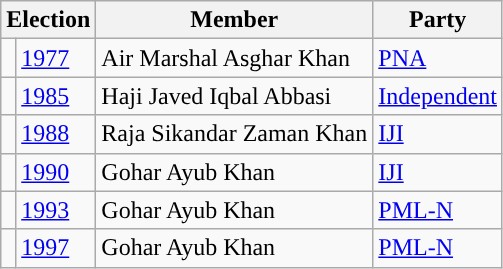<table class="wikitable">
<tr>
<th colspan="2">Election</th>
<th>Member</th>
<th>Party</th>
</tr>
<tr>
<td style="background-color: "></td>
<td><a href='#'>1977</a></td>
<td>Air Marshal Asghar Khan</td>
<td><a href='#'>PNA</a></td>
</tr>
<tr>
<td style="background-color: "></td>
<td><a href='#'>1985</a></td>
<td>Haji Javed Iqbal Abbasi</td>
<td><a href='#'>Independent</a></td>
</tr>
<tr>
<td style="background-color: "></td>
<td><a href='#'>1988</a></td>
<td>Raja Sikandar Zaman Khan</td>
<td><a href='#'>IJI</a></td>
</tr>
<tr>
<td style="background-color: "></td>
<td><a href='#'>1990</a></td>
<td>Gohar Ayub Khan</td>
<td><a href='#'>IJI</a></td>
</tr>
<tr>
<td style="background-color: "></td>
<td><a href='#'>1993</a></td>
<td>Gohar Ayub Khan</td>
<td><a href='#'>PML-N</a></td>
</tr>
<tr>
<td style="background-color: "></td>
<td><a href='#'>1997</a></td>
<td>Gohar Ayub Khan</td>
<td><a href='#'>PML-N</a></td>
</tr>
</table>
